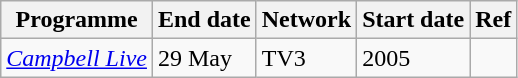<table class="wikitable plainrowheaders sortable">
<tr>
<th scope="col">Programme</th>
<th scope="col">End date</th>
<th scope="col">Network</th>
<th scope="col">Start date</th>
<th scope="col" class="unsortable">Ref</th>
</tr>
<tr>
<td><em><a href='#'>Campbell Live</a></em></td>
<td>29 May</td>
<td>TV3</td>
<td>2005</td>
<td></td>
</tr>
</table>
